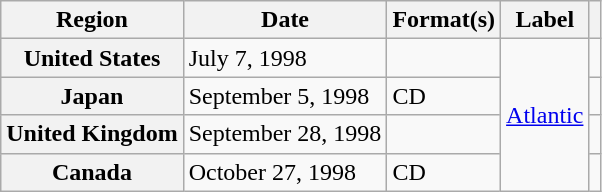<table class="wikitable plainrowheaders">
<tr>
<th scope="col">Region</th>
<th scope="col">Date</th>
<th scope="col">Format(s)</th>
<th scope="col">Label</th>
<th scope="col"></th>
</tr>
<tr>
<th scope="row">United States</th>
<td>July 7, 1998</td>
<td></td>
<td rowspan="4"><a href='#'>Atlantic</a></td>
<td></td>
</tr>
<tr>
<th scope="row">Japan</th>
<td>September 5, 1998</td>
<td>CD</td>
<td></td>
</tr>
<tr>
<th scope="row">United Kingdom</th>
<td>September 28, 1998</td>
<td></td>
<td></td>
</tr>
<tr>
<th scope="row">Canada</th>
<td>October 27, 1998</td>
<td>CD</td>
<td></td>
</tr>
</table>
